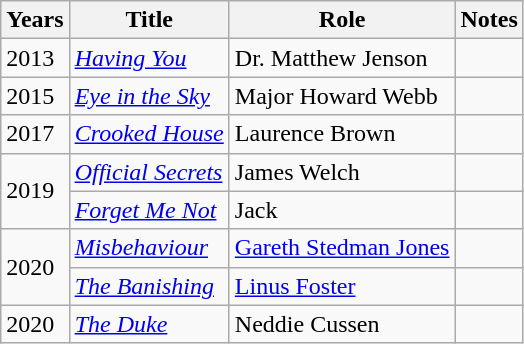<table class="wikitable">
<tr>
<th>Years</th>
<th>Title</th>
<th>Role</th>
<th>Notes</th>
</tr>
<tr>
<td>2013</td>
<td><em><a href='#'>Having You</a></em></td>
<td>Dr. Matthew Jenson</td>
<td></td>
</tr>
<tr>
<td>2015</td>
<td><em><a href='#'>Eye in the Sky</a></em></td>
<td>Major Howard Webb</td>
<td></td>
</tr>
<tr>
<td>2017</td>
<td><em><a href='#'>Crooked House</a></em></td>
<td>Laurence Brown</td>
<td></td>
</tr>
<tr>
<td rowspan="2">2019</td>
<td><em><a href='#'>Official Secrets</a></em></td>
<td>James Welch</td>
<td></td>
</tr>
<tr>
<td><a href='#'><em>Forget Me Not</em></a></td>
<td>Jack</td>
<td></td>
</tr>
<tr>
<td rowspan="2">2020</td>
<td><em><a href='#'>Misbehaviour</a></em></td>
<td><a href='#'>Gareth Stedman Jones</a></td>
<td></td>
</tr>
<tr>
<td><em><a href='#'>The Banishing</a></em></td>
<td><a href='#'>Linus Foster</a></td>
<td></td>
</tr>
<tr>
<td>2020</td>
<td><em><a href='#'>The Duke</a></em></td>
<td>Neddie Cussen</td>
<td></td>
</tr>
</table>
